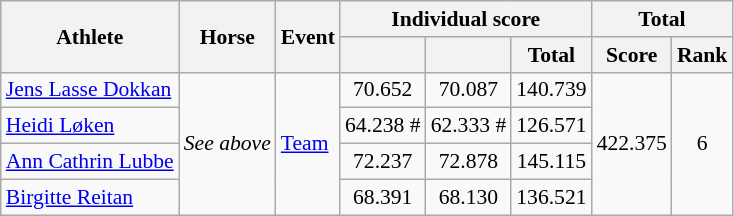<table class=wikitable style="font-size:90%">
<tr>
<th rowspan="2">Athlete</th>
<th rowspan="2">Horse</th>
<th rowspan="2">Event</th>
<th colspan="3">Individual score</th>
<th colspan="2">Total</th>
</tr>
<tr>
<th></th>
<th></th>
<th>Total</th>
<th>Score</th>
<th>Rank</th>
</tr>
<tr>
<td><a href='#'>Jens Lasse Dokkan</a></td>
<td rowspan=4><em>See above</em></td>
<td rowspan=4><a href='#'>Team</a></td>
<td align="center">70.652</td>
<td align="center">70.087</td>
<td align="center">140.739</td>
<td align="center" rowspan="5">422.375</td>
<td align="center" rowspan="5">6</td>
</tr>
<tr>
<td><a href='#'>Heidi Løken</a></td>
<td align="center">64.238 #</td>
<td align="center">62.333 #</td>
<td align="center">126.571</td>
</tr>
<tr>
<td><a href='#'>Ann Cathrin Lubbe</a></td>
<td align="center">72.237</td>
<td align="center">72.878</td>
<td align="center">145.115</td>
</tr>
<tr>
<td><a href='#'>Birgitte Reitan</a></td>
<td align="center">68.391</td>
<td align="center">68.130</td>
<td align="center">136.521</td>
</tr>
</table>
